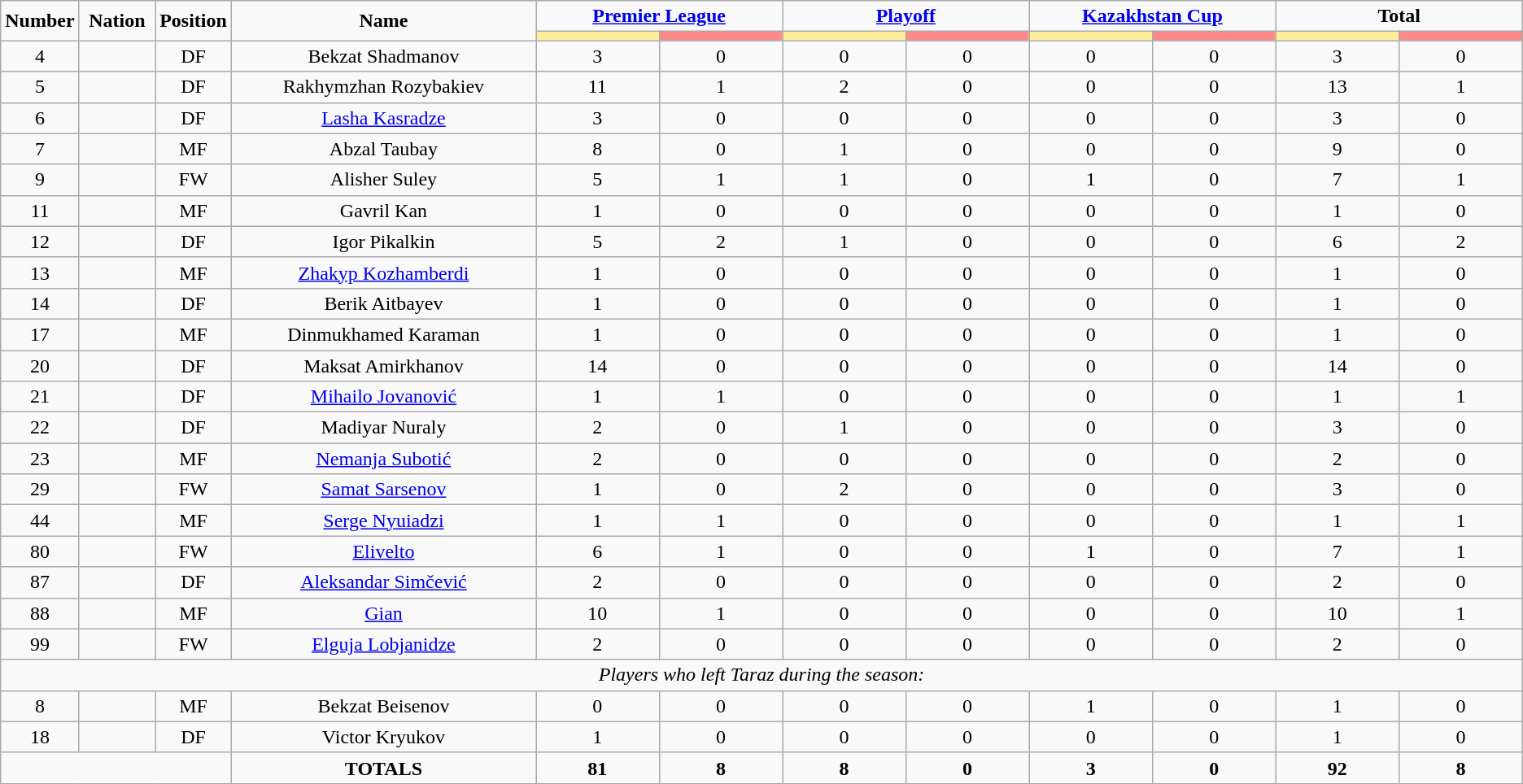<table class="wikitable" style="text-align:center;">
<tr>
<td rowspan="2"  style="width:5%; text-align:center;"><strong>Number</strong></td>
<td rowspan="2"  style="width:5%; text-align:center;"><strong>Nation</strong></td>
<td rowspan="2"  style="width:5%; text-align:center;"><strong>Position</strong></td>
<td rowspan="2"  style="width:20%; text-align:center;"><strong>Name</strong></td>
<td colspan="2" style="text-align:center;"><strong><a href='#'>Premier League</a></strong></td>
<td colspan="2" style="text-align:center;"><strong><a href='#'>Playoff</a></strong></td>
<td colspan="2" style="text-align:center;"><strong><a href='#'>Kazakhstan Cup</a></strong></td>
<td colspan="2" style="text-align:center;"><strong>Total</strong></td>
</tr>
<tr>
<th style="width:60px; background:#fe9;"></th>
<th style="width:60px; background:#ff8888;"></th>
<th style="width:60px; background:#fe9;"></th>
<th style="width:60px; background:#ff8888;"></th>
<th style="width:60px; background:#fe9;"></th>
<th style="width:60px; background:#ff8888;"></th>
<th style="width:60px; background:#fe9;"></th>
<th style="width:60px; background:#ff8888;"></th>
</tr>
<tr>
<td>4</td>
<td></td>
<td>DF</td>
<td>Bekzat Shadmanov</td>
<td>3</td>
<td>0</td>
<td>0</td>
<td>0</td>
<td>0</td>
<td>0</td>
<td>3</td>
<td>0</td>
</tr>
<tr>
<td>5</td>
<td></td>
<td>DF</td>
<td>Rakhymzhan Rozybakiev</td>
<td>11</td>
<td>1</td>
<td>2</td>
<td>0</td>
<td>0</td>
<td>0</td>
<td>13</td>
<td>1</td>
</tr>
<tr>
<td>6</td>
<td></td>
<td>DF</td>
<td><a href='#'>Lasha Kasradze</a></td>
<td>3</td>
<td>0</td>
<td>0</td>
<td>0</td>
<td>0</td>
<td>0</td>
<td>3</td>
<td>0</td>
</tr>
<tr>
<td>7</td>
<td></td>
<td>MF</td>
<td>Abzal Taubay</td>
<td>8</td>
<td>0</td>
<td>1</td>
<td>0</td>
<td>0</td>
<td>0</td>
<td>9</td>
<td>0</td>
</tr>
<tr>
<td>9</td>
<td></td>
<td>FW</td>
<td>Alisher Suley</td>
<td>5</td>
<td>1</td>
<td>1</td>
<td>0</td>
<td>1</td>
<td>0</td>
<td>7</td>
<td>1</td>
</tr>
<tr>
<td>11</td>
<td></td>
<td>MF</td>
<td>Gavril Kan</td>
<td>1</td>
<td>0</td>
<td>0</td>
<td>0</td>
<td>0</td>
<td>0</td>
<td>1</td>
<td>0</td>
</tr>
<tr>
<td>12</td>
<td></td>
<td>DF</td>
<td>Igor Pikalkin</td>
<td>5</td>
<td>2</td>
<td>1</td>
<td>0</td>
<td>0</td>
<td>0</td>
<td>6</td>
<td>2</td>
</tr>
<tr>
<td>13</td>
<td></td>
<td>MF</td>
<td><a href='#'>Zhakyp Kozhamberdi</a></td>
<td>1</td>
<td>0</td>
<td>0</td>
<td>0</td>
<td>0</td>
<td>0</td>
<td>1</td>
<td>0</td>
</tr>
<tr>
<td>14</td>
<td></td>
<td>DF</td>
<td>Berik Aitbayev</td>
<td>1</td>
<td>0</td>
<td>0</td>
<td>0</td>
<td>0</td>
<td>0</td>
<td>1</td>
<td>0</td>
</tr>
<tr>
<td>17</td>
<td></td>
<td>MF</td>
<td>Dinmukhamed Karaman</td>
<td>1</td>
<td>0</td>
<td>0</td>
<td>0</td>
<td>0</td>
<td>0</td>
<td>1</td>
<td>0</td>
</tr>
<tr>
<td>20</td>
<td></td>
<td>DF</td>
<td>Maksat Amirkhanov</td>
<td>14</td>
<td>0</td>
<td>0</td>
<td>0</td>
<td>0</td>
<td>0</td>
<td>14</td>
<td>0</td>
</tr>
<tr>
<td>21</td>
<td></td>
<td>DF</td>
<td><a href='#'>Mihailo Jovanović</a></td>
<td>1</td>
<td>1</td>
<td>0</td>
<td>0</td>
<td>0</td>
<td>0</td>
<td>1</td>
<td>1</td>
</tr>
<tr>
<td>22</td>
<td></td>
<td>DF</td>
<td>Madiyar Nuraly</td>
<td>2</td>
<td>0</td>
<td>1</td>
<td>0</td>
<td>0</td>
<td>0</td>
<td>3</td>
<td>0</td>
</tr>
<tr>
<td>23</td>
<td></td>
<td>MF</td>
<td><a href='#'>Nemanja Subotić</a></td>
<td>2</td>
<td>0</td>
<td>0</td>
<td>0</td>
<td>0</td>
<td>0</td>
<td>2</td>
<td>0</td>
</tr>
<tr>
<td>29</td>
<td></td>
<td>FW</td>
<td><a href='#'>Samat Sarsenov</a></td>
<td>1</td>
<td>0</td>
<td>2</td>
<td>0</td>
<td>0</td>
<td>0</td>
<td>3</td>
<td>0</td>
</tr>
<tr>
<td>44</td>
<td></td>
<td>MF</td>
<td><a href='#'>Serge Nyuiadzi</a></td>
<td>1</td>
<td>1</td>
<td>0</td>
<td>0</td>
<td>0</td>
<td>0</td>
<td>1</td>
<td>1</td>
</tr>
<tr>
<td>80</td>
<td></td>
<td>FW</td>
<td><a href='#'>Elivelto</a></td>
<td>6</td>
<td>1</td>
<td>0</td>
<td>0</td>
<td>1</td>
<td>0</td>
<td>7</td>
<td>1</td>
</tr>
<tr>
<td>87</td>
<td></td>
<td>DF</td>
<td><a href='#'>Aleksandar Simčević</a></td>
<td>2</td>
<td>0</td>
<td>0</td>
<td>0</td>
<td>0</td>
<td>0</td>
<td>2</td>
<td>0</td>
</tr>
<tr>
<td>88</td>
<td></td>
<td>MF</td>
<td><a href='#'>Gian</a></td>
<td>10</td>
<td>1</td>
<td>0</td>
<td>0</td>
<td>0</td>
<td>0</td>
<td>10</td>
<td>1</td>
</tr>
<tr>
<td>99</td>
<td></td>
<td>FW</td>
<td><a href='#'>Elguja Lobjanidze</a></td>
<td>2</td>
<td>0</td>
<td>0</td>
<td>0</td>
<td>0</td>
<td>0</td>
<td>2</td>
<td>0</td>
</tr>
<tr>
<td colspan="14"><em>Players who left Taraz during the season:</em></td>
</tr>
<tr>
<td>8</td>
<td></td>
<td>MF</td>
<td>Bekzat Beisenov</td>
<td>0</td>
<td>0</td>
<td>0</td>
<td>0</td>
<td>1</td>
<td>0</td>
<td>1</td>
<td>0</td>
</tr>
<tr>
<td>18</td>
<td></td>
<td>DF</td>
<td>Victor Kryukov</td>
<td>1</td>
<td>0</td>
<td>0</td>
<td>0</td>
<td>0</td>
<td>0</td>
<td>1</td>
<td>0</td>
</tr>
<tr>
<td colspan="3"></td>
<td><strong>TOTALS</strong></td>
<td><strong>81</strong></td>
<td><strong>8</strong></td>
<td><strong>8</strong></td>
<td><strong>0</strong></td>
<td><strong>3</strong></td>
<td><strong>0</strong></td>
<td><strong>92</strong></td>
<td><strong>8</strong></td>
</tr>
</table>
